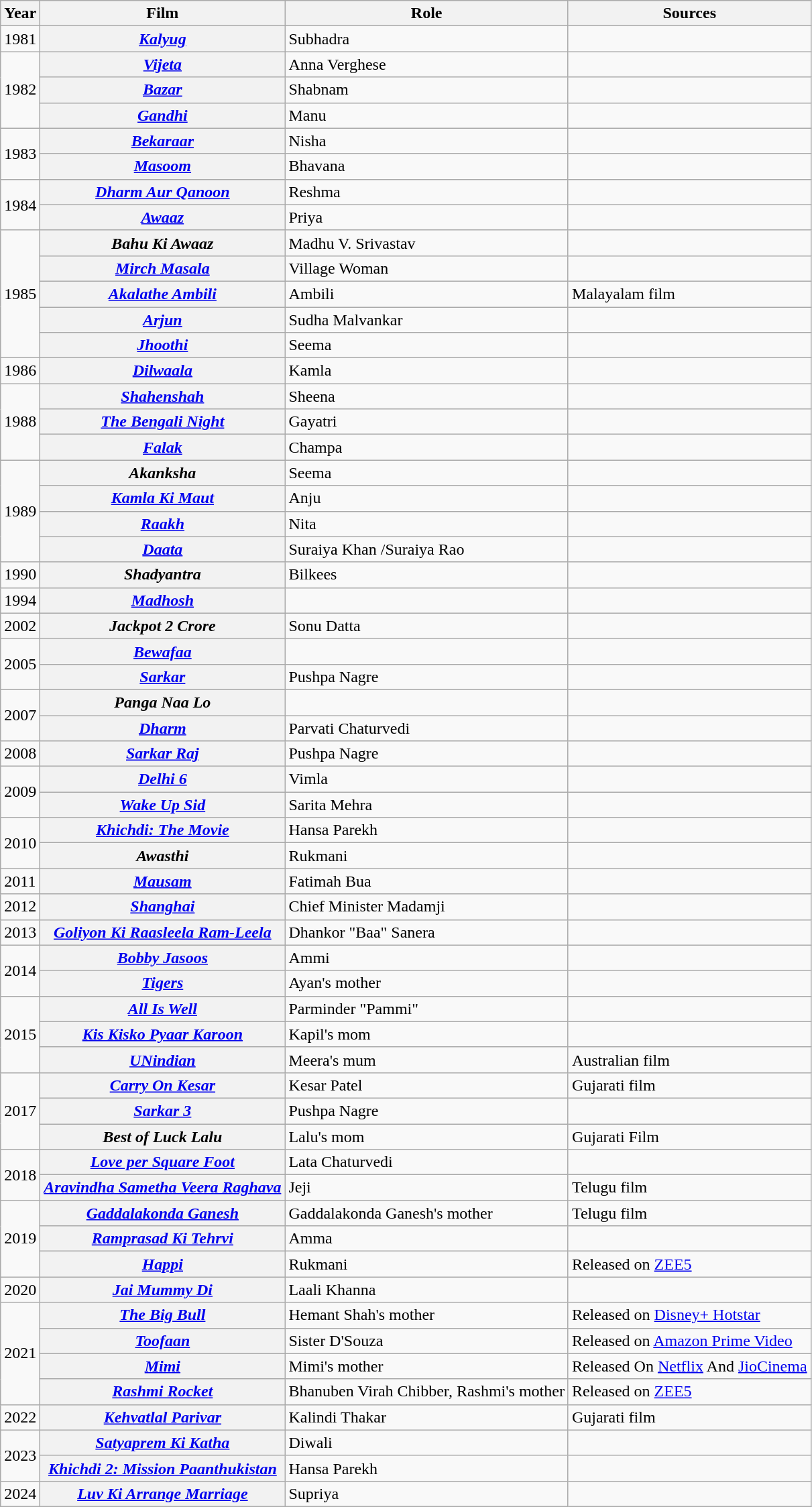<table class="wikitable sortable plainrowheaders">
<tr style="text-align:center;">
<th scope="col">Year</th>
<th scope="col">Film</th>
<th scope="col">Role</th>
<th scope="col" class="unsortable">Sources</th>
</tr>
<tr>
<td>1981</td>
<th scope="row"><em><a href='#'>Kalyug</a></em></th>
<td>Subhadra</td>
<td></td>
</tr>
<tr>
<td rowspan="3">1982</td>
<th scope="row"><em><a href='#'>Vijeta</a></em></th>
<td>Anna Verghese</td>
<td></td>
</tr>
<tr>
<th scope="row"><em><a href='#'>Bazar</a></em></th>
<td>Shabnam</td>
<td></td>
</tr>
<tr>
<th scope="row"><em><a href='#'>Gandhi</a></em></th>
<td>Manu</td>
<td></td>
</tr>
<tr>
<td rowspan="2">1983</td>
<th scope="row"><em><a href='#'>Bekaraar</a></em></th>
<td>Nisha</td>
<td></td>
</tr>
<tr>
<th scope="row"><em><a href='#'>Masoom</a></em></th>
<td>Bhavana</td>
<td></td>
</tr>
<tr>
<td rowspan="2">1984</td>
<th scope="row"><em><a href='#'>Dharm Aur Qanoon</a></em></th>
<td>Reshma</td>
<td></td>
</tr>
<tr>
<th scope="row"><em><a href='#'>Awaaz</a></em></th>
<td>Priya</td>
<td></td>
</tr>
<tr>
<td rowspan="5">1985</td>
<th scope="row"><em>Bahu Ki Awaaz</em></th>
<td>Madhu V. Srivastav</td>
<td></td>
</tr>
<tr>
<th scope="row"><em><a href='#'>Mirch Masala</a></em></th>
<td>Village Woman</td>
<td></td>
</tr>
<tr>
<th scope="row"><em><a href='#'>Akalathe Ambili</a></em></th>
<td>Ambili</td>
<td>Malayalam film</td>
</tr>
<tr>
<th scope="row"><em><a href='#'>Arjun</a></em></th>
<td>Sudha Malvankar</td>
<td></td>
</tr>
<tr>
<th scope="row"><em><a href='#'>Jhoothi</a></em></th>
<td>Seema</td>
<td></td>
</tr>
<tr>
<td>1986</td>
<th scope="row"><em><a href='#'>Dilwaala</a></em></th>
<td>Kamla</td>
<td></td>
</tr>
<tr>
<td rowspan="3">1988</td>
<th scope="row"><em><a href='#'>Shahenshah</a></em></th>
<td>Sheena</td>
<td></td>
</tr>
<tr>
<th scope="row"><em><a href='#'>The Bengali Night</a></em></th>
<td>Gayatri</td>
<td></td>
</tr>
<tr>
<th scope="row"><em><a href='#'>Falak</a></em></th>
<td>Champa</td>
<td></td>
</tr>
<tr>
<td rowspan="4">1989</td>
<th scope="row"><em>Akanksha</em></th>
<td>Seema</td>
<td></td>
</tr>
<tr>
<th scope="row"><em><a href='#'>Kamla Ki Maut</a></em></th>
<td>Anju</td>
<td></td>
</tr>
<tr>
<th scope="row"><em><a href='#'>Raakh</a></em></th>
<td>Nita</td>
<td></td>
</tr>
<tr>
<th scope="row"><em><a href='#'>Daata</a></em></th>
<td>Suraiya Khan /Suraiya Rao</td>
<td></td>
</tr>
<tr>
<td>1990</td>
<th scope="row"><em>Shadyantra</em></th>
<td>Bilkees</td>
<td></td>
</tr>
<tr>
<td>1994</td>
<th scope="row"><em><a href='#'>Madhosh</a></em></th>
<td></td>
<td></td>
</tr>
<tr>
<td>2002</td>
<th scope="row"><em>Jackpot 2 Crore</em></th>
<td>Sonu Datta</td>
<td></td>
</tr>
<tr>
<td rowspan="2">2005</td>
<th scope="row"><em><a href='#'>Bewafaa</a></em></th>
<td></td>
<td></td>
</tr>
<tr>
<th scope="row"><em><a href='#'>Sarkar</a></em></th>
<td>Pushpa Nagre</td>
<td></td>
</tr>
<tr>
<td rowspan="2">2007</td>
<th scope="row"><em>Panga Naa Lo</em></th>
<td></td>
<td></td>
</tr>
<tr>
<th scope="row"><em><a href='#'>Dharm</a></em></th>
<td>Parvati Chaturvedi</td>
<td></td>
</tr>
<tr>
<td>2008</td>
<th scope="row"><em><a href='#'>Sarkar Raj</a></em></th>
<td>Pushpa Nagre</td>
<td></td>
</tr>
<tr>
<td rowspan="2">2009</td>
<th scope="row"><em><a href='#'>Delhi 6</a></em></th>
<td>Vimla</td>
<td></td>
</tr>
<tr>
<th scope="row"><em><a href='#'>Wake Up Sid</a></em></th>
<td>Sarita Mehra</td>
<td></td>
</tr>
<tr>
<td rowspan="2">2010</td>
<th scope="row"><em><a href='#'>Khichdi: The Movie</a></em></th>
<td>Hansa Parekh</td>
<td></td>
</tr>
<tr>
<th scope="row"><em>Awasthi</em></th>
<td>Rukmani</td>
<td></td>
</tr>
<tr>
<td>2011</td>
<th scope="row"><em><a href='#'>Mausam</a></em></th>
<td>Fatimah Bua</td>
<td></td>
</tr>
<tr>
<td>2012</td>
<th scope="row"><em><a href='#'>Shanghai</a></em></th>
<td>Chief Minister Madamji</td>
<td></td>
</tr>
<tr>
<td>2013</td>
<th scope="row"><em><a href='#'>Goliyon Ki Raasleela Ram-Leela</a></em></th>
<td>Dhankor "Baa" Sanera</td>
<td></td>
</tr>
<tr>
<td rowspan="2">2014</td>
<th scope="row"><em><a href='#'>Bobby Jasoos</a></em></th>
<td>Ammi</td>
<td></td>
</tr>
<tr>
<th scope="row"><em><a href='#'>Tigers</a></em></th>
<td>Ayan's mother</td>
<td></td>
</tr>
<tr>
<td rowspan="3">2015</td>
<th scope="row"><em><a href='#'>All Is Well</a></em></th>
<td>Parminder "Pammi"</td>
<td></td>
</tr>
<tr>
<th scope="row"><em><a href='#'>Kis Kisko Pyaar Karoon</a></em></th>
<td>Kapil's mom</td>
<td></td>
</tr>
<tr>
<th scope="row"><em><a href='#'>UNindian</a></em></th>
<td>Meera's mum</td>
<td>Australian film</td>
</tr>
<tr>
<td rowspan="3">2017</td>
<th scope="row"><em><a href='#'>Carry On Kesar</a></em></th>
<td>Kesar Patel</td>
<td>Gujarati film</td>
</tr>
<tr>
<th scope="row"><em><a href='#'>Sarkar 3</a></em></th>
<td>Pushpa Nagre</td>
<td></td>
</tr>
<tr>
<th scope="row"><em>Best of Luck Lalu</em></th>
<td>Lalu's mom</td>
<td>Gujarati Film</td>
</tr>
<tr>
<td rowspan="2">2018</td>
<th scope="row"><em><a href='#'>Love per Square Foot</a></em></th>
<td>Lata Chaturvedi</td>
<td></td>
</tr>
<tr>
<th scope="row"><em><a href='#'>Aravindha Sametha Veera Raghava</a></em></th>
<td>Jeji</td>
<td>Telugu film</td>
</tr>
<tr>
<td rowspan="3">2019</td>
<th scope="row"><em><a href='#'>Gaddalakonda Ganesh</a></em></th>
<td>Gaddalakonda Ganesh's mother</td>
<td>Telugu film</td>
</tr>
<tr>
<th scope="row"><em><a href='#'>Ramprasad Ki Tehrvi</a></em></th>
<td>Amma</td>
<td></td>
</tr>
<tr>
<th scope="row"><em><a href='#'>Happi</a></em></th>
<td>Rukmani</td>
<td>Released on <a href='#'>ZEE5</a></td>
</tr>
<tr>
<td>2020</td>
<th scope="row"><em><a href='#'>Jai Mummy Di</a></em></th>
<td>Laali Khanna</td>
<td></td>
</tr>
<tr>
<td rowspan="4">2021</td>
<th scope="row"><em><a href='#'>The Big Bull</a></em></th>
<td>Hemant Shah's mother</td>
<td>Released on <a href='#'>Disney+ Hotstar</a></td>
</tr>
<tr>
<th scope="row"><em><a href='#'>Toofaan</a></em></th>
<td>Sister D'Souza</td>
<td>Released on <a href='#'>Amazon Prime Video</a></td>
</tr>
<tr>
<th scope="row"><em><a href='#'>Mimi</a></em></th>
<td>Mimi's mother</td>
<td>Released On <a href='#'>Netflix</a> And <a href='#'>JioCinema</a></td>
</tr>
<tr>
<th scope="row"><em><a href='#'>Rashmi Rocket</a></em></th>
<td>Bhanuben Virah Chibber, Rashmi's mother</td>
<td>Released on  <a href='#'>ZEE5</a></td>
</tr>
<tr>
<td>2022</td>
<th scope="row"><em><a href='#'>Kehvatlal Parivar</a></em></th>
<td>Kalindi Thakar</td>
<td>Gujarati film</td>
</tr>
<tr>
<td rowspan="2">2023</td>
<th scope="row"><em><a href='#'>Satyaprem Ki Katha</a></em></th>
<td>Diwali</td>
<td></td>
</tr>
<tr>
<th scope="row"><em><a href='#'>Khichdi 2: Mission Paanthukistan</a></em></th>
<td>Hansa Parekh</td>
<td></td>
</tr>
<tr>
<td>2024</td>
<th scope="row"><em><a href='#'>Luv Ki Arrange Marriage</a></em></th>
<td>Supriya</td>
<td></td>
</tr>
</table>
